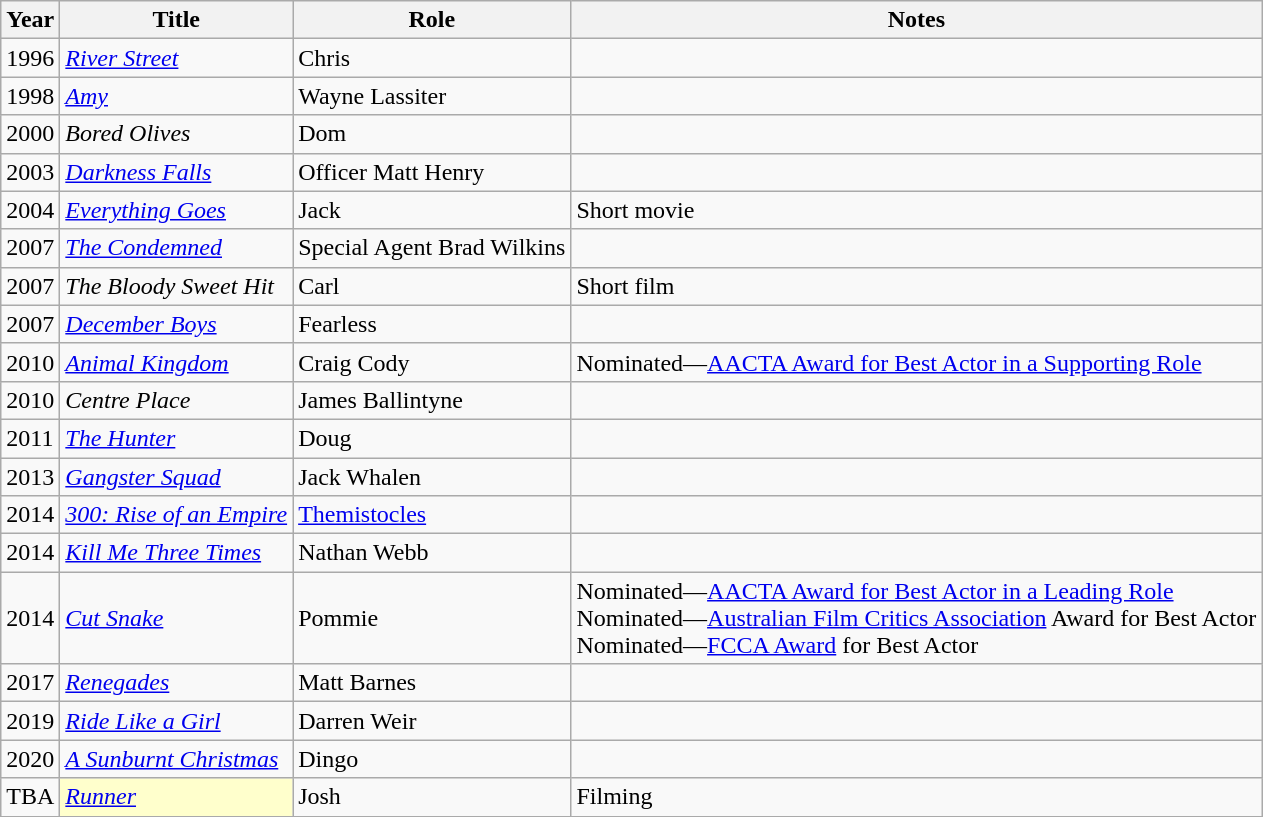<table class="wikitable sortable">
<tr>
<th>Year</th>
<th>Title</th>
<th>Role</th>
<th class="unsortable">Notes</th>
</tr>
<tr>
<td>1996</td>
<td><em><a href='#'>River Street</a></em></td>
<td>Chris</td>
<td></td>
</tr>
<tr>
<td>1998</td>
<td><em><a href='#'>Amy</a></em></td>
<td>Wayne Lassiter</td>
<td></td>
</tr>
<tr>
<td>2000</td>
<td><em>Bored Olives</em></td>
<td>Dom</td>
<td></td>
</tr>
<tr>
<td>2003</td>
<td><em><a href='#'>Darkness Falls</a></em></td>
<td>Officer Matt Henry</td>
<td></td>
</tr>
<tr>
<td>2004</td>
<td><em><a href='#'>Everything Goes</a></em></td>
<td>Jack</td>
<td>Short movie</td>
</tr>
<tr>
<td>2007</td>
<td><em><a href='#'>The Condemned</a></em></td>
<td>Special Agent Brad Wilkins</td>
<td></td>
</tr>
<tr>
<td>2007</td>
<td><em>The Bloody Sweet Hit</em></td>
<td>Carl</td>
<td>Short film</td>
</tr>
<tr>
<td>2007</td>
<td><em><a href='#'>December Boys</a></em></td>
<td>Fearless</td>
<td></td>
</tr>
<tr>
<td>2010</td>
<td><em><a href='#'>Animal Kingdom</a></em></td>
<td>Craig Cody</td>
<td>Nominated—<a href='#'>AACTA Award for Best Actor in a Supporting Role</a></td>
</tr>
<tr>
<td>2010</td>
<td><em>Centre Place</em></td>
<td>James Ballintyne</td>
<td></td>
</tr>
<tr>
<td>2011</td>
<td><a href='#'><em>The Hunter</em></a></td>
<td>Doug</td>
<td></td>
</tr>
<tr>
<td>2013</td>
<td><em><a href='#'>Gangster Squad</a></em></td>
<td>Jack Whalen</td>
<td></td>
</tr>
<tr>
<td>2014</td>
<td><em><a href='#'>300: Rise of an Empire</a></em></td>
<td><a href='#'>Themistocles</a></td>
<td></td>
</tr>
<tr>
<td>2014</td>
<td><em><a href='#'>Kill Me Three Times</a></em></td>
<td>Nathan Webb</td>
<td></td>
</tr>
<tr>
<td>2014</td>
<td><em><a href='#'>Cut Snake</a></em></td>
<td>Pommie</td>
<td>Nominated—<a href='#'>AACTA Award for Best Actor in a Leading Role</a><br>Nominated—<a href='#'>Australian Film Critics Association</a> Award for Best Actor<br>Nominated—<a href='#'>FCCA Award</a> for Best Actor</td>
</tr>
<tr>
<td>2017</td>
<td><em><a href='#'>Renegades</a></em></td>
<td>Matt Barnes</td>
<td></td>
</tr>
<tr>
<td>2019</td>
<td><em><a href='#'>Ride Like a Girl</a></em></td>
<td>Darren Weir</td>
<td></td>
</tr>
<tr>
<td>2020</td>
<td><em><a href='#'>A Sunburnt Christmas</a></em></td>
<td>Dingo</td>
<td></td>
</tr>
<tr>
<td>TBA</td>
<td style="background:#FFFFCC;"><em><a href='#'>Runner</a></em> </td>
<td>Josh</td>
<td>Filming</td>
</tr>
<tr>
</tr>
</table>
